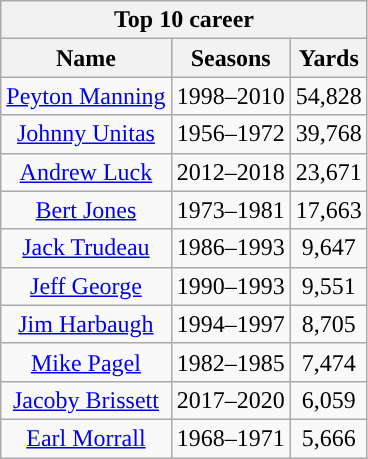<table class="wikitable" style="text-align:center">
<tr>
<th colspan="3"><strong>Top 10 career</strong></th>
</tr>
<tr>
<th><strong>Name</strong></th>
<th><strong>Seasons</strong></th>
<th><strong>Yards</strong></th>
</tr>
<tr>
<td><a href='#'>Peyton Manning</a></td>
<td>1998–2010</td>
<td>54,828</td>
</tr>
<tr>
<td><a href='#'>Johnny Unitas</a></td>
<td>1956–1972</td>
<td>39,768</td>
</tr>
<tr>
<td><a href='#'>Andrew Luck</a></td>
<td>2012–2018</td>
<td>23,671</td>
</tr>
<tr>
<td><a href='#'>Bert Jones</a></td>
<td>1973–1981</td>
<td>17,663</td>
</tr>
<tr>
<td><a href='#'>Jack Trudeau</a></td>
<td>1986–1993</td>
<td>9,647</td>
</tr>
<tr>
<td><a href='#'>Jeff George</a></td>
<td>1990–1993</td>
<td>9,551</td>
</tr>
<tr>
<td><a href='#'>Jim Harbaugh</a></td>
<td>1994–1997</td>
<td>8,705</td>
</tr>
<tr>
<td><a href='#'>Mike Pagel</a></td>
<td>1982–1985</td>
<td>7,474</td>
</tr>
<tr>
<td><a href='#'>Jacoby Brissett</a></td>
<td>2017–2020</td>
<td>6,059</td>
</tr>
<tr>
<td><a href='#'>Earl Morrall</a></td>
<td>1968–1971</td>
<td>5,666</td>
</tr>
</table>
